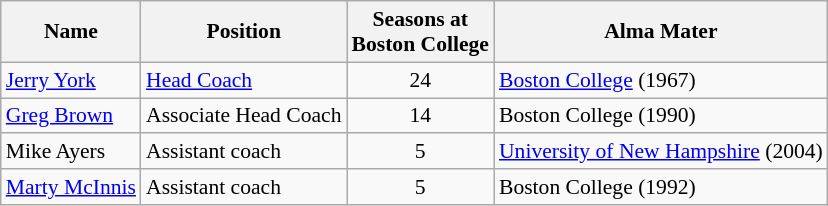<table class="wikitable" border="1" style="font-size:90%;">
<tr>
<th>Name</th>
<th>Position</th>
<th>Seasons at<br>Boston College</th>
<th>Alma Mater</th>
</tr>
<tr>
<td><a href='#'>Jerry York</a></td>
<td><a href='#'>Head Coach</a></td>
<td align=center>24</td>
<td><a href='#'>Boston College</a> (1967)</td>
</tr>
<tr>
<td><a href='#'>Greg Brown</a></td>
<td>Associate Head Coach</td>
<td align=center>14</td>
<td>Boston College (1990)</td>
</tr>
<tr>
<td>Mike Ayers</td>
<td>Assistant coach</td>
<td align=center>5</td>
<td><a href='#'>University of New Hampshire</a> (2004)</td>
</tr>
<tr>
<td><a href='#'>Marty McInnis</a></td>
<td>Assistant coach</td>
<td align=center>5</td>
<td>Boston College (1992)</td>
</tr>
</table>
